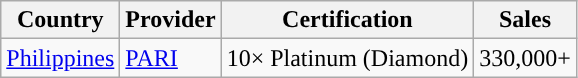<table class="wikitable">
<tr>
<th>Country</th>
<th>Provider</th>
<th>Certification</th>
<th>Sales</th>
</tr>
<tr>
<td><a href='#'>Philippines</a></td>
<td><a href='#'>PARI</a></td>
<td>10× Platinum (Diamond)</td>
<td>330,000+</td>
</tr>
</table>
